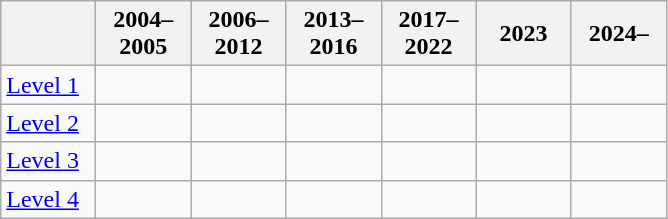<table class="wikitable">
<tr>
<th style="width: 3.5em;"></th>
<th style="width: 3.5em;">2004–<br>2005</th>
<th style="width: 3.5em;">2006–<br>2012</th>
<th style="width: 3.5em;">2013–<br>2016</th>
<th style="width: 3.5em;">2017–<br>2022</th>
<th style="width: 3.5em;">2023</th>
<th style="width: 3.5em;">2024–</th>
</tr>
<tr>
<td><a href='#'>Level 1</a></td>
<td></td>
<td></td>
<td></td>
<td></td>
<td></td>
<td></td>
</tr>
<tr>
<td><a href='#'>Level 2</a></td>
<td></td>
<td></td>
<td></td>
<td></td>
<td></td>
<td></td>
</tr>
<tr>
<td><a href='#'>Level 3</a></td>
<td></td>
<td></td>
<td></td>
<td></td>
<td></td>
<td></td>
</tr>
<tr>
<td><a href='#'>Level 4</a></td>
<td></td>
<td></td>
<td></td>
<td></td>
<td></td>
<td></td>
</tr>
</table>
